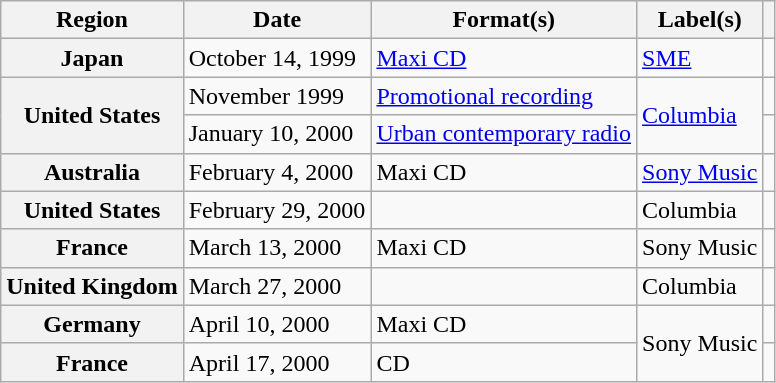<table class="wikitable plainrowheaders">
<tr>
<th scope="col">Region</th>
<th scope="col">Date</th>
<th scope="col">Format(s)</th>
<th scope="col">Label(s)</th>
<th scope="col"></th>
</tr>
<tr>
<th scope="row">Japan</th>
<td>October 14, 1999</td>
<td><a href='#'>Maxi CD</a></td>
<td><a href='#'>SME</a></td>
<td></td>
</tr>
<tr>
<th rowspan="2" scope="row">United States</th>
<td>November 1999</td>
<td><a href='#'>Promotional recording</a></td>
<td rowspan="2"><a href='#'>Columbia</a></td>
<td></td>
</tr>
<tr>
<td>January 10, 2000</td>
<td><a href='#'>Urban contemporary radio</a></td>
<td></td>
</tr>
<tr>
<th scope="row">Australia</th>
<td>February 4, 2000</td>
<td>Maxi CD</td>
<td><a href='#'>Sony Music</a></td>
<td></td>
</tr>
<tr>
<th scope="row">United States</th>
<td>February 29, 2000</td>
<td></td>
<td>Columbia</td>
<td></td>
</tr>
<tr>
<th scope="row">France</th>
<td>March 13, 2000</td>
<td>Maxi CD</td>
<td>Sony Music</td>
<td></td>
</tr>
<tr>
<th scope="row">United Kingdom</th>
<td>March 27, 2000</td>
<td></td>
<td>Columbia</td>
<td></td>
</tr>
<tr>
<th scope="row">Germany</th>
<td>April 10, 2000</td>
<td>Maxi CD</td>
<td rowspan="2">Sony Music</td>
<td></td>
</tr>
<tr>
<th scope="row">France</th>
<td>April 17, 2000</td>
<td>CD</td>
<td></td>
</tr>
</table>
